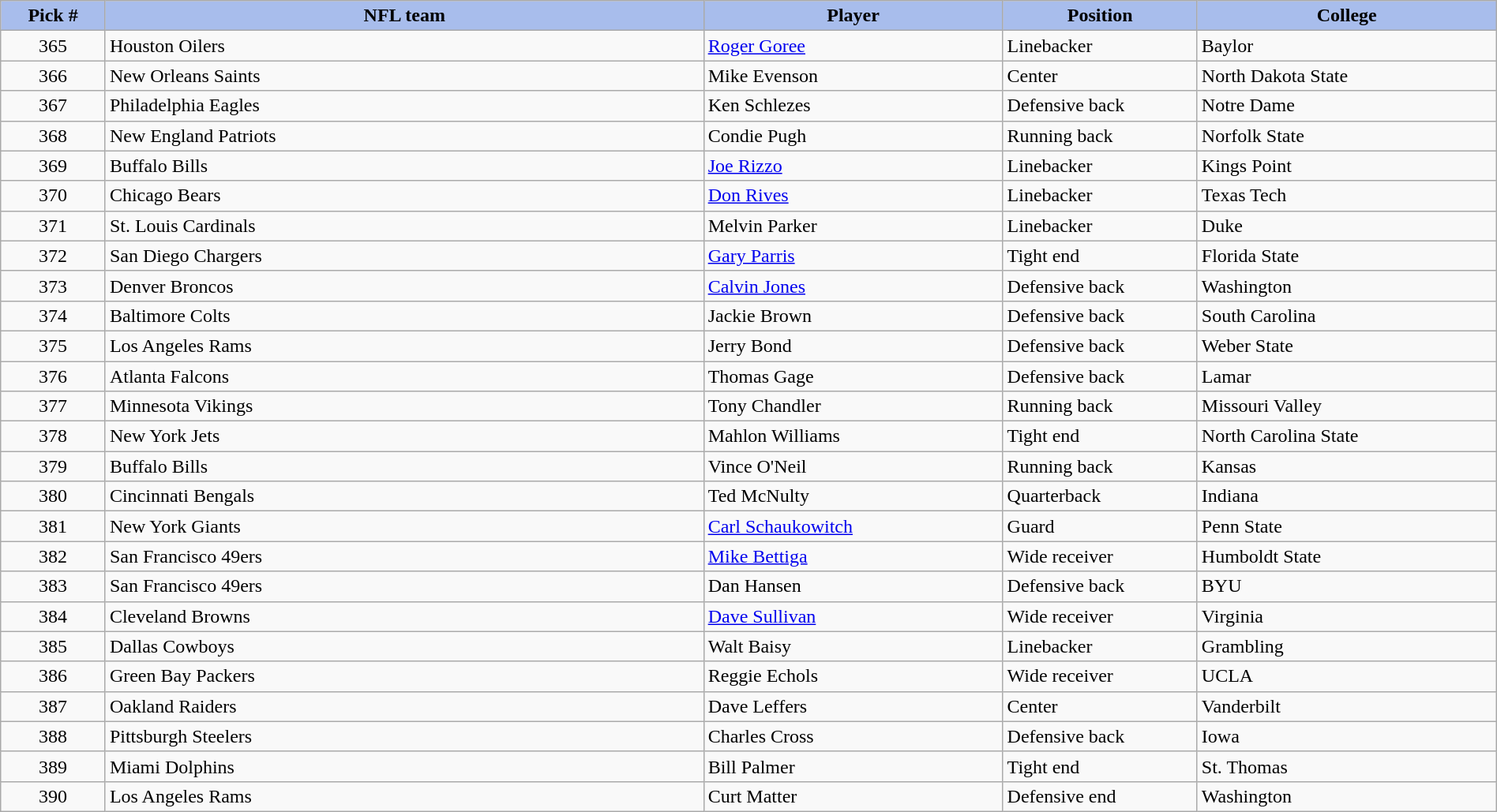<table class="wikitable sortable sortable" style="width: 100%">
<tr>
<th style="background:#a8bdec; width:7%;">Pick #</th>
<th style="width:40%; background:#a8bdec;">NFL team</th>
<th style="width:20%; background:#a8bdec;">Player</th>
<th style="width:13%; background:#a8bdec;">Position</th>
<th style="background:#A8BDEC;">College</th>
</tr>
<tr>
<td align=center>365</td>
<td>Houston Oilers</td>
<td><a href='#'>Roger Goree</a></td>
<td>Linebacker</td>
<td>Baylor</td>
</tr>
<tr>
<td align=center>366</td>
<td>New Orleans Saints</td>
<td>Mike Evenson</td>
<td>Center</td>
<td>North Dakota State</td>
</tr>
<tr>
<td align=center>367</td>
<td>Philadelphia Eagles</td>
<td>Ken Schlezes</td>
<td>Defensive back</td>
<td>Notre Dame</td>
</tr>
<tr>
<td align=center>368</td>
<td>New England Patriots</td>
<td>Condie Pugh</td>
<td>Running back</td>
<td>Norfolk State</td>
</tr>
<tr>
<td align=center>369</td>
<td>Buffalo Bills</td>
<td><a href='#'>Joe Rizzo</a></td>
<td>Linebacker</td>
<td>Kings Point</td>
</tr>
<tr>
<td align=center>370</td>
<td>Chicago Bears</td>
<td><a href='#'>Don Rives</a></td>
<td>Linebacker</td>
<td>Texas Tech</td>
</tr>
<tr>
<td align=center>371</td>
<td>St. Louis Cardinals</td>
<td>Melvin Parker</td>
<td>Linebacker</td>
<td>Duke</td>
</tr>
<tr>
<td align=center>372</td>
<td>San Diego Chargers</td>
<td><a href='#'>Gary Parris</a></td>
<td>Tight end</td>
<td>Florida State</td>
</tr>
<tr>
<td align=center>373</td>
<td>Denver Broncos</td>
<td><a href='#'>Calvin Jones</a></td>
<td>Defensive back</td>
<td>Washington</td>
</tr>
<tr>
<td align=center>374</td>
<td>Baltimore Colts</td>
<td>Jackie Brown</td>
<td>Defensive back</td>
<td>South Carolina</td>
</tr>
<tr>
<td align=center>375</td>
<td>Los Angeles Rams</td>
<td>Jerry Bond</td>
<td>Defensive back</td>
<td>Weber State</td>
</tr>
<tr>
<td align=center>376</td>
<td>Atlanta Falcons</td>
<td>Thomas Gage</td>
<td>Defensive back</td>
<td>Lamar</td>
</tr>
<tr>
<td align=center>377</td>
<td>Minnesota Vikings</td>
<td>Tony Chandler</td>
<td>Running back</td>
<td>Missouri Valley</td>
</tr>
<tr>
<td align=center>378</td>
<td>New York Jets</td>
<td>Mahlon Williams</td>
<td>Tight end</td>
<td>North Carolina State</td>
</tr>
<tr>
<td align=center>379</td>
<td>Buffalo Bills</td>
<td>Vince O'Neil</td>
<td>Running back</td>
<td>Kansas</td>
</tr>
<tr>
<td align=center>380</td>
<td>Cincinnati Bengals</td>
<td>Ted McNulty</td>
<td>Quarterback</td>
<td>Indiana</td>
</tr>
<tr>
<td align=center>381</td>
<td>New York Giants</td>
<td><a href='#'>Carl Schaukowitch</a></td>
<td>Guard</td>
<td>Penn State</td>
</tr>
<tr>
<td align=center>382</td>
<td>San Francisco 49ers</td>
<td><a href='#'>Mike Bettiga</a></td>
<td>Wide receiver</td>
<td>Humboldt State</td>
</tr>
<tr>
<td align=center>383</td>
<td>San Francisco 49ers</td>
<td>Dan Hansen</td>
<td>Defensive back</td>
<td>BYU</td>
</tr>
<tr>
<td align=center>384</td>
<td>Cleveland Browns</td>
<td><a href='#'>Dave Sullivan</a></td>
<td>Wide receiver</td>
<td>Virginia</td>
</tr>
<tr>
<td align=center>385</td>
<td>Dallas Cowboys</td>
<td>Walt Baisy</td>
<td>Linebacker</td>
<td>Grambling</td>
</tr>
<tr>
<td align=center>386</td>
<td>Green Bay Packers</td>
<td>Reggie Echols</td>
<td>Wide receiver</td>
<td>UCLA</td>
</tr>
<tr>
<td align=center>387</td>
<td>Oakland Raiders</td>
<td>Dave Leffers</td>
<td>Center</td>
<td>Vanderbilt</td>
</tr>
<tr>
<td align=center>388</td>
<td>Pittsburgh Steelers</td>
<td>Charles Cross</td>
<td>Defensive back</td>
<td>Iowa</td>
</tr>
<tr>
<td align=center>389</td>
<td>Miami Dolphins</td>
<td>Bill Palmer</td>
<td>Tight end</td>
<td>St. Thomas</td>
</tr>
<tr>
<td align=center>390</td>
<td>Los Angeles Rams</td>
<td>Curt Matter</td>
<td>Defensive end</td>
<td>Washington</td>
</tr>
</table>
